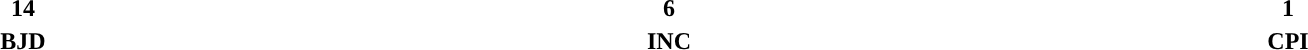<table style="width:100%; text-align:center;">
<tr>
<td style="background:"><strong>14</strong></td>
<td style="background:"><strong>6</strong></td>
<td style="background:"><strong>1</strong></td>
</tr>
<tr>
<td><span><strong>BJD</strong></span></td>
<td><span><strong>INC</strong></span></td>
<td><span><strong>CPI</strong></span></td>
</tr>
</table>
